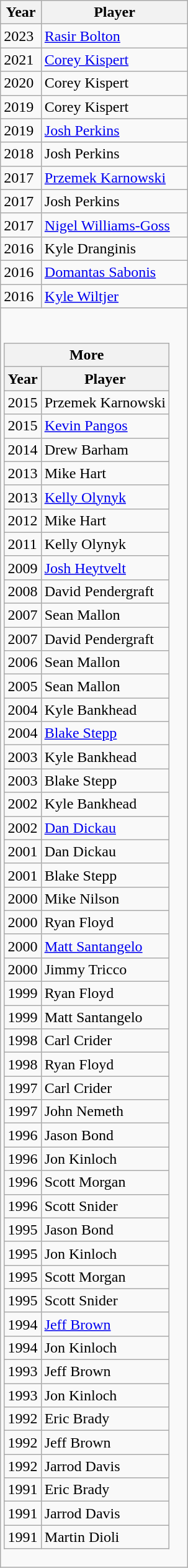<table class="wikitable outercollapse">
<tr>
<th>Year</th>
<th>Player</th>
</tr>
<tr>
<td>2023</td>
<td><a href='#'>Rasir Bolton</a></td>
</tr>
<tr>
<td>2021</td>
<td><a href='#'>Corey Kispert</a></td>
</tr>
<tr>
<td>2020</td>
<td>Corey Kispert</td>
</tr>
<tr>
<td>2019</td>
<td>Corey Kispert</td>
</tr>
<tr>
<td>2019</td>
<td><a href='#'>Josh Perkins</a></td>
</tr>
<tr>
<td>2018</td>
<td>Josh Perkins</td>
</tr>
<tr>
<td>2017</td>
<td><a href='#'>Przemek Karnowski</a></td>
</tr>
<tr>
<td>2017</td>
<td>Josh Perkins</td>
</tr>
<tr>
<td>2017</td>
<td><a href='#'>Nigel Williams-Goss</a></td>
</tr>
<tr>
<td>2016</td>
<td>Kyle Dranginis</td>
</tr>
<tr>
<td>2016</td>
<td><a href='#'>Domantas Sabonis</a></td>
</tr>
<tr>
<td>2016</td>
<td><a href='#'>Kyle Wiltjer</a></td>
</tr>
<tr>
<td colspan="2"><br><table class="wikitable collapsible innercollapse">
<tr>
<th colspan="2">More</th>
</tr>
<tr>
<th>Year</th>
<th>Player</th>
</tr>
<tr>
<td>2015</td>
<td>Przemek Karnowski</td>
</tr>
<tr>
<td>2015</td>
<td><a href='#'>Kevin Pangos</a></td>
</tr>
<tr>
<td>2014</td>
<td>Drew Barham</td>
</tr>
<tr>
<td>2013</td>
<td>Mike Hart</td>
</tr>
<tr>
<td>2013</td>
<td><a href='#'>Kelly Olynyk</a></td>
</tr>
<tr>
<td>2012</td>
<td>Mike Hart</td>
</tr>
<tr>
<td>2011</td>
<td>Kelly Olynyk</td>
</tr>
<tr>
<td>2009</td>
<td><a href='#'>Josh Heytvelt</a></td>
</tr>
<tr>
<td>2008</td>
<td>David Pendergraft</td>
</tr>
<tr>
<td>2007</td>
<td>Sean Mallon</td>
</tr>
<tr>
<td>2007</td>
<td>David Pendergraft</td>
</tr>
<tr>
<td>2006</td>
<td>Sean Mallon</td>
</tr>
<tr>
<td>2005</td>
<td>Sean Mallon</td>
</tr>
<tr>
<td>2004</td>
<td>Kyle Bankhead</td>
</tr>
<tr>
<td>2004</td>
<td><a href='#'>Blake Stepp</a></td>
</tr>
<tr>
<td>2003</td>
<td>Kyle Bankhead</td>
</tr>
<tr>
<td>2003</td>
<td>Blake Stepp</td>
</tr>
<tr>
<td>2002</td>
<td>Kyle Bankhead</td>
</tr>
<tr>
<td>2002</td>
<td><a href='#'>Dan Dickau</a></td>
</tr>
<tr>
<td>2001</td>
<td>Dan Dickau</td>
</tr>
<tr>
<td>2001</td>
<td>Blake Stepp</td>
</tr>
<tr>
<td>2000</td>
<td>Mike Nilson</td>
</tr>
<tr>
<td>2000</td>
<td>Ryan Floyd</td>
</tr>
<tr>
<td>2000</td>
<td><a href='#'>Matt Santangelo</a></td>
</tr>
<tr>
<td>2000</td>
<td>Jimmy Tricco</td>
</tr>
<tr>
<td>1999</td>
<td>Ryan Floyd</td>
</tr>
<tr>
<td>1999</td>
<td>Matt Santangelo</td>
</tr>
<tr>
<td>1998</td>
<td>Carl Crider</td>
</tr>
<tr>
<td>1998</td>
<td>Ryan Floyd</td>
</tr>
<tr>
<td>1997</td>
<td>Carl Crider</td>
</tr>
<tr>
<td>1997</td>
<td>John Nemeth</td>
</tr>
<tr>
<td>1996</td>
<td>Jason Bond</td>
</tr>
<tr>
<td>1996</td>
<td>Jon Kinloch</td>
</tr>
<tr>
<td>1996</td>
<td>Scott Morgan</td>
</tr>
<tr>
<td>1996</td>
<td>Scott Snider</td>
</tr>
<tr>
<td>1995</td>
<td>Jason Bond</td>
</tr>
<tr>
<td>1995</td>
<td>Jon Kinloch</td>
</tr>
<tr>
<td>1995</td>
<td>Scott Morgan</td>
</tr>
<tr>
<td>1995</td>
<td>Scott Snider</td>
</tr>
<tr>
<td>1994</td>
<td><a href='#'>Jeff Brown</a></td>
</tr>
<tr>
<td>1994</td>
<td>Jon Kinloch</td>
</tr>
<tr>
<td>1993</td>
<td>Jeff Brown</td>
</tr>
<tr>
<td>1993</td>
<td>Jon Kinloch</td>
</tr>
<tr>
<td>1992</td>
<td>Eric Brady</td>
</tr>
<tr>
<td>1992</td>
<td>Jeff Brown</td>
</tr>
<tr>
<td>1992</td>
<td>Jarrod Davis</td>
</tr>
<tr>
<td>1991</td>
<td>Eric Brady</td>
</tr>
<tr>
<td>1991</td>
<td>Jarrod Davis</td>
</tr>
<tr>
<td>1991</td>
<td>Martin Dioli</td>
</tr>
</table>
</td>
</tr>
</table>
